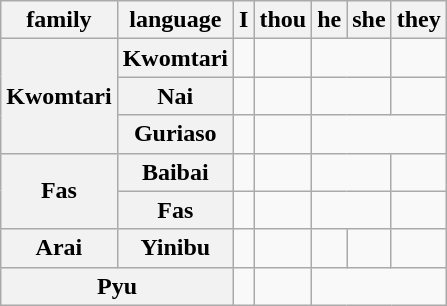<table class=wikitable>
<tr>
<th>family</th>
<th>language</th>
<th>I</th>
<th>thou</th>
<th>he</th>
<th>she</th>
<th>they</th>
</tr>
<tr>
<th rowspan=3>Kwomtari</th>
<th>Kwomtari</th>
<td></td>
<td></td>
<td colspan=2></td>
<td></td>
</tr>
<tr>
<th>Nai</th>
<td></td>
<td></td>
<td colspan=2></td>
<td></td>
</tr>
<tr>
<th>Guriaso</th>
<td></td>
<td></td>
<td colspan=3></td>
</tr>
<tr>
<th rowspan=2>Fas</th>
<th>Baibai</th>
<td></td>
<td></td>
<td colspan=2></td>
<td></td>
</tr>
<tr>
<th>Fas</th>
<td></td>
<td></td>
<td colspan=2></td>
<td></td>
</tr>
<tr>
<th>Arai</th>
<th>Yinibu</th>
<td></td>
<td></td>
<td></td>
<td></td>
<td></td>
</tr>
<tr>
<th colspan=2>Pyu</th>
<td></td>
<td></td>
<td colspan=3></td>
</tr>
</table>
